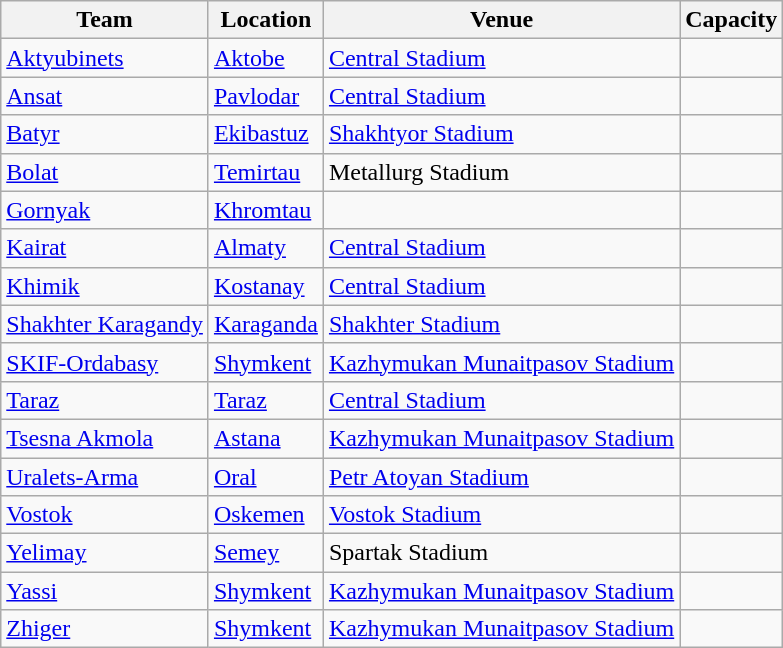<table class="wikitable sortable" border="1">
<tr>
<th>Team</th>
<th>Location</th>
<th>Venue</th>
<th>Capacity</th>
</tr>
<tr>
<td><a href='#'>Aktyubinets</a></td>
<td><a href='#'>Aktobe</a></td>
<td><a href='#'>Central Stadium</a></td>
<td style="text-align:center;"></td>
</tr>
<tr>
<td><a href='#'>Ansat</a></td>
<td><a href='#'>Pavlodar</a></td>
<td><a href='#'>Central Stadium</a></td>
<td style="text-align:center;"></td>
</tr>
<tr>
<td><a href='#'>Batyr</a></td>
<td><a href='#'>Ekibastuz</a></td>
<td><a href='#'>Shakhtyor Stadium</a></td>
<td style="text-align:center;"></td>
</tr>
<tr>
<td><a href='#'>Bolat</a></td>
<td><a href='#'>Temirtau</a></td>
<td>Metallurg Stadium</td>
<td style="text-align:center;"></td>
</tr>
<tr>
<td><a href='#'>Gornyak</a></td>
<td><a href='#'>Khromtau</a></td>
<td></td>
<td style="text-align:center;"></td>
</tr>
<tr>
<td><a href='#'>Kairat</a></td>
<td><a href='#'>Almaty</a></td>
<td><a href='#'>Central Stadium</a></td>
<td style="text-align:center;"></td>
</tr>
<tr>
<td><a href='#'>Khimik</a></td>
<td><a href='#'>Kostanay</a></td>
<td><a href='#'>Central Stadium</a></td>
<td style="text-align:center;"></td>
</tr>
<tr>
<td><a href='#'>Shakhter Karagandy</a></td>
<td><a href='#'>Karaganda</a></td>
<td><a href='#'>Shakhter Stadium</a></td>
<td style="text-align:center;"></td>
</tr>
<tr>
<td><a href='#'>SKIF-Ordabasy</a></td>
<td><a href='#'>Shymkent</a></td>
<td><a href='#'>Kazhymukan Munaitpasov Stadium</a></td>
<td style="text-align:center;"></td>
</tr>
<tr>
<td><a href='#'>Taraz</a></td>
<td><a href='#'>Taraz</a></td>
<td><a href='#'>Central Stadium</a></td>
<td style="text-align:center;"></td>
</tr>
<tr>
<td><a href='#'>Tsesna Akmola</a></td>
<td><a href='#'>Astana</a></td>
<td><a href='#'>Kazhymukan Munaitpasov Stadium</a></td>
<td style="text-align:center;"></td>
</tr>
<tr>
<td><a href='#'>Uralets-Arma</a></td>
<td><a href='#'>Oral</a></td>
<td><a href='#'>Petr Atoyan Stadium</a></td>
<td style="text-align:center;"></td>
</tr>
<tr>
<td><a href='#'>Vostok</a></td>
<td><a href='#'>Oskemen</a></td>
<td><a href='#'>Vostok Stadium</a></td>
<td style="text-align:center;"></td>
</tr>
<tr>
<td><a href='#'>Yelimay</a></td>
<td><a href='#'>Semey</a></td>
<td>Spartak Stadium</td>
<td style="text-align:center;"></td>
</tr>
<tr>
<td><a href='#'>Yassi</a></td>
<td><a href='#'>Shymkent</a></td>
<td><a href='#'>Kazhymukan Munaitpasov Stadium</a></td>
<td style="text-align:center;"></td>
</tr>
<tr>
<td><a href='#'>Zhiger</a></td>
<td><a href='#'>Shymkent</a></td>
<td><a href='#'>Kazhymukan Munaitpasov Stadium</a></td>
<td style="text-align:center;"></td>
</tr>
</table>
